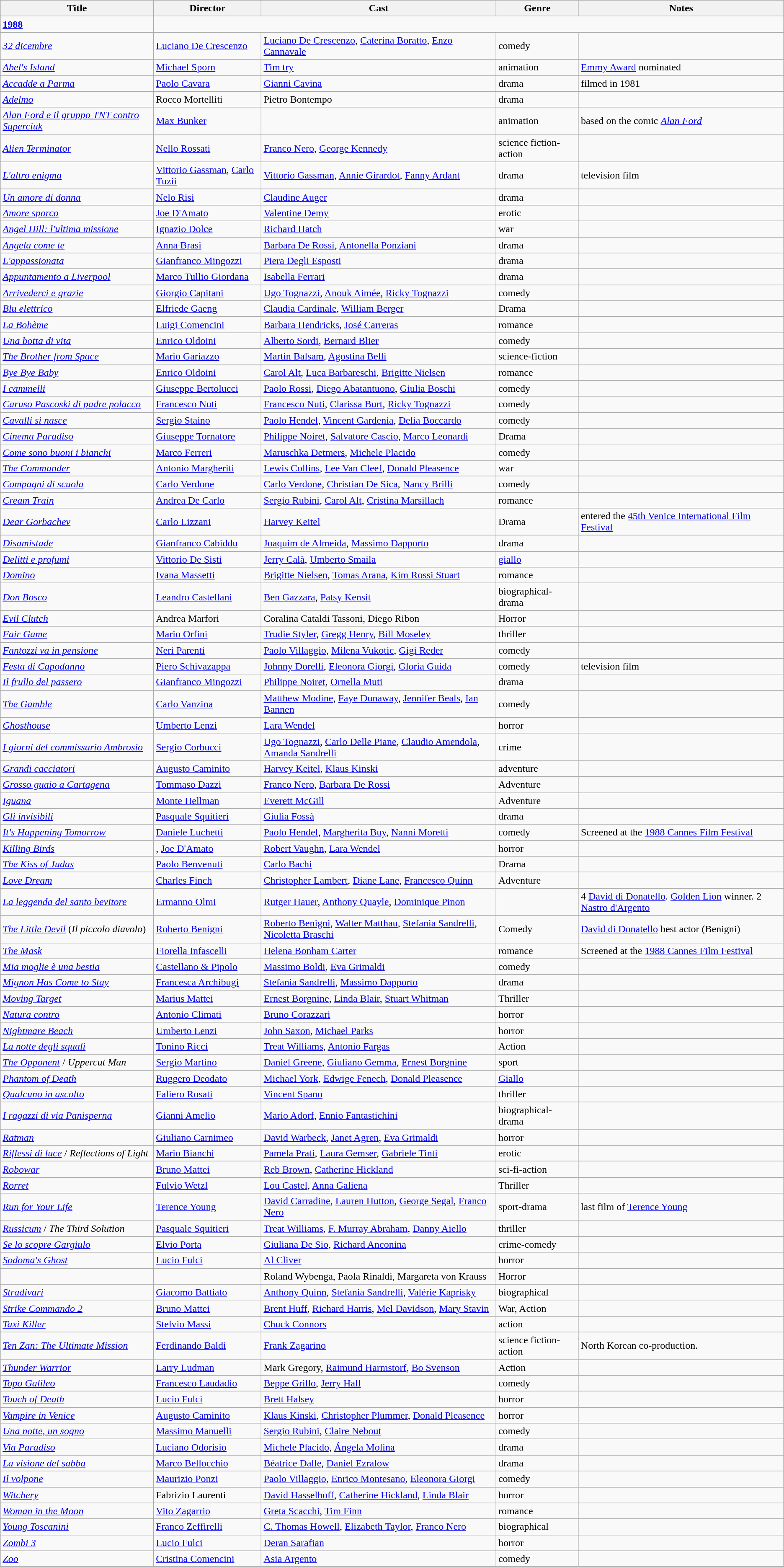<table class="wikitable">
<tr>
<th>Title</th>
<th>Director</th>
<th>Cast</th>
<th>Genre</th>
<th>Notes</th>
</tr>
<tr>
<td><strong><a href='#'>1988</a></strong></td>
</tr>
<tr>
<td><em><a href='#'>32 dicembre</a></em></td>
<td><a href='#'>Luciano De Crescenzo</a></td>
<td><a href='#'>Luciano De Crescenzo</a>, <a href='#'>Caterina Boratto</a>, <a href='#'>Enzo Cannavale</a></td>
<td>comedy</td>
<td></td>
</tr>
<tr>
<td><em><a href='#'>Abel's Island</a></em></td>
<td><a href='#'>Michael Sporn</a></td>
<td><a href='#'>Tim try</a></td>
<td>animation</td>
<td><a href='#'>Emmy Award</a> nominated</td>
</tr>
<tr>
<td><em><a href='#'>Accadde a Parma</a></em></td>
<td><a href='#'>Paolo Cavara</a></td>
<td><a href='#'>Gianni Cavina</a></td>
<td>drama</td>
<td>filmed in 1981</td>
</tr>
<tr>
<td><em><a href='#'>Adelmo</a></em></td>
<td>Rocco Mortelliti</td>
<td>Pietro Bontempo</td>
<td>drama</td>
<td></td>
</tr>
<tr>
<td><em><a href='#'>Alan Ford e il gruppo TNT contro Superciuk</a></em></td>
<td><a href='#'>Max Bunker</a></td>
<td></td>
<td>animation</td>
<td>based on the comic <em><a href='#'>Alan Ford</a></em></td>
</tr>
<tr>
<td><em><a href='#'>Alien Terminator</a></em></td>
<td><a href='#'>Nello Rossati</a></td>
<td><a href='#'>Franco Nero</a>, <a href='#'>George Kennedy</a></td>
<td>science fiction-action</td>
<td></td>
</tr>
<tr>
<td><em><a href='#'>L'altro enigma</a></em></td>
<td><a href='#'>Vittorio Gassman</a>, <a href='#'>Carlo Tuzii</a></td>
<td><a href='#'>Vittorio Gassman</a>, <a href='#'>Annie Girardot</a>, <a href='#'>Fanny Ardant</a></td>
<td>drama</td>
<td>television film</td>
</tr>
<tr>
<td><em><a href='#'>Un amore di donna</a></em></td>
<td><a href='#'>Nelo Risi</a></td>
<td><a href='#'>Claudine Auger</a></td>
<td>drama</td>
<td></td>
</tr>
<tr>
<td><em><a href='#'>Amore sporco</a></em></td>
<td><a href='#'>Joe D'Amato</a></td>
<td><a href='#'>Valentine Demy</a></td>
<td>erotic</td>
<td></td>
</tr>
<tr>
<td><em><a href='#'>Angel Hill: l'ultima missione</a></em></td>
<td><a href='#'>Ignazio Dolce</a></td>
<td><a href='#'>Richard Hatch</a></td>
<td>war</td>
<td></td>
</tr>
<tr>
<td><em><a href='#'>Angela come te</a></em></td>
<td><a href='#'>Anna Brasi</a></td>
<td><a href='#'>Barbara De Rossi</a>, <a href='#'>Antonella Ponziani</a></td>
<td>drama</td>
<td></td>
</tr>
<tr>
<td><em><a href='#'>L'appassionata</a></em></td>
<td><a href='#'>Gianfranco Mingozzi</a></td>
<td><a href='#'>Piera Degli Esposti</a></td>
<td>drama</td>
<td></td>
</tr>
<tr>
<td><em><a href='#'>Appuntamento a Liverpool</a></em></td>
<td><a href='#'>Marco Tullio Giordana</a></td>
<td><a href='#'>Isabella Ferrari</a></td>
<td>drama</td>
<td></td>
</tr>
<tr>
<td><em><a href='#'>Arrivederci e grazie</a></em></td>
<td><a href='#'>Giorgio Capitani</a></td>
<td><a href='#'>Ugo Tognazzi</a>, <a href='#'>Anouk Aimée</a>, <a href='#'>Ricky Tognazzi</a></td>
<td>comedy</td>
<td></td>
</tr>
<tr>
<td><em><a href='#'>Blu elettrico</a></em></td>
<td><a href='#'>Elfriede Gaeng</a></td>
<td><a href='#'>Claudia Cardinale</a>, <a href='#'>William Berger</a></td>
<td>Drama</td>
<td></td>
</tr>
<tr>
<td><em><a href='#'>La Bohème</a></em></td>
<td><a href='#'>Luigi Comencini</a></td>
<td><a href='#'>Barbara Hendricks</a>, <a href='#'>José Carreras</a></td>
<td>romance</td>
<td></td>
</tr>
<tr>
<td><em><a href='#'>Una botta di vita</a></em></td>
<td><a href='#'>Enrico Oldoini</a></td>
<td><a href='#'>Alberto Sordi</a>, <a href='#'>Bernard Blier</a></td>
<td>comedy</td>
<td></td>
</tr>
<tr>
<td><em><a href='#'>The Brother from Space</a></em></td>
<td><a href='#'>Mario Gariazzo</a></td>
<td><a href='#'>Martin Balsam</a>, <a href='#'>Agostina Belli</a></td>
<td>science-fiction</td>
<td></td>
</tr>
<tr>
<td><em><a href='#'>Bye Bye Baby</a></em></td>
<td><a href='#'>Enrico Oldoini</a></td>
<td><a href='#'>Carol Alt</a>, <a href='#'>Luca Barbareschi</a>, <a href='#'>Brigitte Nielsen</a></td>
<td>romance</td>
<td></td>
</tr>
<tr>
<td><em><a href='#'>I cammelli</a></em></td>
<td><a href='#'>Giuseppe Bertolucci</a></td>
<td><a href='#'>Paolo Rossi</a>, <a href='#'>Diego Abatantuono</a>, <a href='#'>Giulia Boschi</a></td>
<td>comedy</td>
<td></td>
</tr>
<tr>
<td><em><a href='#'>Caruso Pascoski di padre polacco</a></em></td>
<td><a href='#'>Francesco Nuti</a></td>
<td><a href='#'>Francesco Nuti</a>, <a href='#'>Clarissa Burt</a>, <a href='#'>Ricky Tognazzi</a></td>
<td>comedy</td>
<td></td>
</tr>
<tr>
<td><em><a href='#'>Cavalli si nasce</a></em></td>
<td><a href='#'>Sergio Staino</a></td>
<td><a href='#'>Paolo Hendel</a>, <a href='#'>Vincent Gardenia</a>, <a href='#'>Delia Boccardo</a></td>
<td>comedy</td>
<td></td>
</tr>
<tr>
<td><em><a href='#'>Cinema Paradiso</a></em></td>
<td><a href='#'>Giuseppe Tornatore</a></td>
<td><a href='#'>Philippe Noiret</a>, <a href='#'>Salvatore Cascio</a>, <a href='#'>Marco Leonardi</a></td>
<td>Drama</td>
<td></td>
</tr>
<tr>
<td><em><a href='#'>Come sono buoni i bianchi</a></em></td>
<td><a href='#'>Marco Ferreri</a></td>
<td><a href='#'>Maruschka Detmers</a>, <a href='#'>Michele Placido</a></td>
<td>comedy</td>
<td></td>
</tr>
<tr>
<td><em><a href='#'>The Commander</a></em></td>
<td><a href='#'>Antonio Margheriti</a></td>
<td><a href='#'>Lewis Collins</a>, <a href='#'>Lee Van Cleef</a>, <a href='#'>Donald Pleasence</a></td>
<td>war</td>
<td></td>
</tr>
<tr>
<td><em><a href='#'>Compagni di scuola</a></em></td>
<td><a href='#'>Carlo Verdone</a></td>
<td><a href='#'>Carlo Verdone</a>, <a href='#'>Christian De Sica</a>, <a href='#'>Nancy Brilli</a></td>
<td>comedy</td>
<td></td>
</tr>
<tr>
<td><em><a href='#'>Cream Train</a></em></td>
<td><a href='#'>Andrea De Carlo</a></td>
<td><a href='#'>Sergio Rubini</a>, <a href='#'>Carol Alt</a>, <a href='#'>Cristina Marsillach</a></td>
<td>romance</td>
<td></td>
</tr>
<tr>
<td><em><a href='#'>Dear Gorbachev</a></em></td>
<td><a href='#'>Carlo Lizzani</a></td>
<td><a href='#'>Harvey Keitel</a></td>
<td>Drama</td>
<td>entered the <a href='#'>45th Venice International Film Festival</a></td>
</tr>
<tr>
<td><em><a href='#'>Disamistade</a></em></td>
<td><a href='#'>Gianfranco Cabiddu</a></td>
<td><a href='#'>Joaquim de Almeida</a>, <a href='#'>Massimo Dapporto</a></td>
<td>drama</td>
<td></td>
</tr>
<tr>
<td><em><a href='#'>Delitti e profumi</a></em></td>
<td><a href='#'>Vittorio De Sisti</a></td>
<td><a href='#'>Jerry Calà</a>, <a href='#'>Umberto Smaila</a></td>
<td><a href='#'>giallo</a></td>
<td></td>
</tr>
<tr>
<td><em><a href='#'>Domino</a></em></td>
<td><a href='#'>Ivana Massetti</a></td>
<td><a href='#'>Brigitte Nielsen</a>, <a href='#'>Tomas Arana</a>, <a href='#'>Kim Rossi Stuart</a></td>
<td>romance</td>
<td></td>
</tr>
<tr>
<td><em><a href='#'>Don Bosco</a></em></td>
<td><a href='#'>Leandro Castellani</a></td>
<td><a href='#'>Ben Gazzara</a>, <a href='#'>Patsy Kensit</a></td>
<td>biographical-drama</td>
<td></td>
</tr>
<tr>
<td><em><a href='#'>Evil Clutch</a></em></td>
<td>Andrea Marfori</td>
<td>Coralina Cataldi Tassoni, Diego Ribon</td>
<td>Horror</td>
<td></td>
</tr>
<tr>
<td><em><a href='#'>Fair Game</a></em></td>
<td><a href='#'>Mario Orfini</a></td>
<td><a href='#'>Trudie Styler</a>, <a href='#'>Gregg Henry</a>, <a href='#'>Bill Moseley</a></td>
<td>thriller</td>
<td></td>
</tr>
<tr>
<td><em><a href='#'>Fantozzi va in pensione</a></em></td>
<td><a href='#'>Neri Parenti</a></td>
<td><a href='#'>Paolo Villaggio</a>, <a href='#'>Milena Vukotic</a>, <a href='#'>Gigi Reder</a></td>
<td>comedy</td>
<td></td>
</tr>
<tr>
<td><em><a href='#'>Festa di Capodanno</a></em></td>
<td><a href='#'>Piero Schivazappa</a></td>
<td><a href='#'>Johnny Dorelli</a>, <a href='#'>Eleonora Giorgi</a>, <a href='#'>Gloria Guida</a></td>
<td>comedy</td>
<td>television film</td>
</tr>
<tr>
<td><em><a href='#'>Il frullo del passero</a></em></td>
<td><a href='#'>Gianfranco Mingozzi</a></td>
<td><a href='#'>Philippe Noiret</a>, <a href='#'>Ornella Muti</a></td>
<td>drama</td>
<td></td>
</tr>
<tr>
<td><em><a href='#'>The Gamble</a></em></td>
<td><a href='#'>Carlo Vanzina</a></td>
<td><a href='#'>Matthew Modine</a>, <a href='#'>Faye Dunaway</a>, <a href='#'>Jennifer Beals</a>, <a href='#'>Ian Bannen</a></td>
<td>comedy</td>
<td></td>
</tr>
<tr>
<td><em><a href='#'>Ghosthouse</a></em></td>
<td><a href='#'>Umberto Lenzi</a></td>
<td><a href='#'>Lara Wendel</a></td>
<td>horror</td>
<td></td>
</tr>
<tr>
<td><em><a href='#'>I giorni del commissario Ambrosio</a></em></td>
<td><a href='#'>Sergio Corbucci</a></td>
<td><a href='#'>Ugo Tognazzi</a>, <a href='#'>Carlo Delle Piane</a>, <a href='#'>Claudio Amendola</a>, <a href='#'>Amanda Sandrelli</a></td>
<td>crime</td>
<td></td>
</tr>
<tr>
<td><em><a href='#'>Grandi cacciatori</a></em></td>
<td><a href='#'>Augusto Caminito</a></td>
<td><a href='#'>Harvey Keitel</a>, <a href='#'>Klaus Kinski</a></td>
<td>adventure</td>
<td></td>
</tr>
<tr>
<td><em><a href='#'>Grosso guaio a Cartagena</a></em></td>
<td><a href='#'>Tommaso Dazzi</a></td>
<td><a href='#'>Franco Nero</a>, <a href='#'>Barbara De Rossi</a></td>
<td>Adventure</td>
<td></td>
</tr>
<tr>
<td><em><a href='#'>Iguana</a></em></td>
<td><a href='#'>Monte Hellman</a></td>
<td><a href='#'>Everett McGill</a></td>
<td>Adventure</td>
<td></td>
</tr>
<tr>
<td><em><a href='#'>Gli invisibili </a></em></td>
<td><a href='#'>Pasquale Squitieri</a></td>
<td><a href='#'>Giulia Fossà</a></td>
<td>drama</td>
<td></td>
</tr>
<tr>
<td><em><a href='#'>It's Happening Tomorrow</a></em></td>
<td><a href='#'>Daniele Luchetti</a></td>
<td><a href='#'>Paolo Hendel</a>, <a href='#'>Margherita Buy</a>, <a href='#'>Nanni Moretti</a></td>
<td>comedy</td>
<td>Screened at the <a href='#'>1988 Cannes Film Festival</a></td>
</tr>
<tr>
<td><em><a href='#'>Killing Birds</a></em></td>
<td>, <a href='#'>Joe D'Amato</a></td>
<td><a href='#'>Robert Vaughn</a>, <a href='#'>Lara Wendel</a></td>
<td>horror</td>
<td></td>
</tr>
<tr>
<td><em><a href='#'>The Kiss of Judas</a></em></td>
<td><a href='#'>Paolo Benvenuti</a></td>
<td><a href='#'>Carlo Bachi</a></td>
<td>Drama</td>
<td></td>
</tr>
<tr>
<td><em><a href='#'>Love Dream</a></em></td>
<td><a href='#'>Charles Finch</a></td>
<td><a href='#'>Christopher Lambert</a>, <a href='#'>Diane Lane</a>, <a href='#'>Francesco Quinn</a></td>
<td>Adventure</td>
<td></td>
</tr>
<tr>
<td><em><a href='#'>La leggenda del santo bevitore</a></em></td>
<td><a href='#'>Ermanno Olmi</a></td>
<td><a href='#'>Rutger Hauer</a>, <a href='#'>Anthony Quayle</a>, <a href='#'>Dominique Pinon</a></td>
<td></td>
<td>4 <a href='#'>David di Donatello</a>. <a href='#'>Golden Lion</a> winner. 2 <a href='#'>Nastro d'Argento</a></td>
</tr>
<tr>
<td><em><a href='#'>The Little Devil</a></em> (<em>Il piccolo diavolo</em>)</td>
<td><a href='#'>Roberto Benigni</a></td>
<td><a href='#'>Roberto Benigni</a>, <a href='#'>Walter Matthau</a>, <a href='#'>Stefania Sandrelli</a>, <a href='#'>Nicoletta Braschi</a></td>
<td>Comedy</td>
<td><a href='#'>David di Donatello</a> best actor (Benigni)</td>
</tr>
<tr>
<td><em><a href='#'>The Mask</a></em></td>
<td><a href='#'>Fiorella Infascelli</a></td>
<td><a href='#'>Helena Bonham Carter</a></td>
<td>romance</td>
<td>Screened at the <a href='#'>1988 Cannes Film Festival</a></td>
</tr>
<tr>
<td><em><a href='#'>Mia moglie è una bestia</a></em></td>
<td><a href='#'>Castellano & Pipolo</a></td>
<td><a href='#'>Massimo Boldi</a>, <a href='#'>Eva Grimaldi</a></td>
<td>comedy</td>
<td></td>
</tr>
<tr>
<td><em><a href='#'>Mignon Has Come to Stay</a></em></td>
<td><a href='#'>Francesca Archibugi</a></td>
<td><a href='#'>Stefania Sandrelli</a>, <a href='#'>Massimo Dapporto</a></td>
<td>drama</td>
<td></td>
</tr>
<tr>
<td><em><a href='#'>Moving Target</a></em></td>
<td><a href='#'>Marius Mattei</a></td>
<td><a href='#'>Ernest Borgnine</a>, <a href='#'>Linda Blair</a>, <a href='#'>Stuart Whitman</a></td>
<td>Thriller</td>
<td></td>
</tr>
<tr>
<td><em><a href='#'>Natura contro</a></em></td>
<td><a href='#'>Antonio Climati</a></td>
<td><a href='#'>Bruno Corazzari</a></td>
<td>horror</td>
<td></td>
</tr>
<tr>
<td><em><a href='#'>Nightmare Beach</a></em></td>
<td><a href='#'>Umberto Lenzi</a></td>
<td><a href='#'>John Saxon</a>, <a href='#'>Michael Parks</a></td>
<td>horror</td>
<td></td>
</tr>
<tr>
<td><em><a href='#'>La notte degli squali</a></em></td>
<td><a href='#'>Tonino Ricci</a></td>
<td><a href='#'>Treat Williams</a>, <a href='#'>Antonio Fargas</a></td>
<td>Action</td>
<td></td>
</tr>
<tr>
<td><em><a href='#'>The Opponent</a></em> / <em>Uppercut Man</em></td>
<td><a href='#'>Sergio Martino</a></td>
<td><a href='#'>Daniel Greene</a>, <a href='#'>Giuliano Gemma</a>, <a href='#'>Ernest Borgnine</a></td>
<td>sport</td>
<td></td>
</tr>
<tr>
<td><em><a href='#'>Phantom of Death</a></em></td>
<td><a href='#'>Ruggero Deodato</a></td>
<td><a href='#'>Michael York</a>, <a href='#'>Edwige Fenech</a>, <a href='#'>Donald Pleasence</a></td>
<td><a href='#'>Giallo</a></td>
<td></td>
</tr>
<tr>
<td><em><a href='#'>Qualcuno in ascolto</a></em></td>
<td><a href='#'>Faliero Rosati</a></td>
<td><a href='#'>Vincent Spano</a></td>
<td>thriller</td>
<td></td>
</tr>
<tr>
<td><em><a href='#'>I ragazzi di via Panisperna</a></em></td>
<td><a href='#'>Gianni Amelio</a></td>
<td><a href='#'>Mario Adorf</a>, <a href='#'>Ennio Fantastichini</a></td>
<td>biographical-drama</td>
<td></td>
</tr>
<tr>
<td><em><a href='#'>Ratman</a></em></td>
<td><a href='#'>Giuliano Carnimeo</a></td>
<td><a href='#'>David Warbeck</a>, <a href='#'>Janet Agren</a>, <a href='#'>Eva Grimaldi</a></td>
<td>horror</td>
<td></td>
</tr>
<tr>
<td><em><a href='#'>Riflessi di luce</a></em>  /  <em>Reflections of Light</em></td>
<td><a href='#'>Mario Bianchi</a></td>
<td><a href='#'>Pamela Prati</a>, <a href='#'>Laura Gemser</a>, <a href='#'>Gabriele Tinti</a></td>
<td>erotic</td>
<td></td>
</tr>
<tr>
<td><em><a href='#'>Robowar</a></em></td>
<td><a href='#'>Bruno Mattei</a></td>
<td><a href='#'>Reb Brown</a>, <a href='#'>Catherine Hickland</a></td>
<td>sci-fi-action</td>
<td></td>
</tr>
<tr>
<td><em><a href='#'>Rorret</a></em></td>
<td><a href='#'>Fulvio Wetzl</a></td>
<td><a href='#'>Lou Castel</a>, <a href='#'>Anna Galiena</a></td>
<td>Thriller</td>
<td></td>
</tr>
<tr>
<td><em><a href='#'>Run for Your Life</a></em></td>
<td><a href='#'>Terence Young</a></td>
<td><a href='#'>David Carradine</a>, <a href='#'>Lauren Hutton</a>, <a href='#'>George Segal</a>, <a href='#'>Franco Nero</a></td>
<td>sport-drama</td>
<td>last film of <a href='#'>Terence Young</a></td>
</tr>
<tr>
<td><em><a href='#'>Russicum</a></em> / <em>The Third Solution</em></td>
<td><a href='#'>Pasquale Squitieri</a></td>
<td><a href='#'>Treat Williams</a>, <a href='#'>F. Murray Abraham</a>, <a href='#'>Danny Aiello</a></td>
<td>thriller</td>
<td></td>
</tr>
<tr>
<td><em><a href='#'>Se lo scopre Gargiulo</a></em></td>
<td><a href='#'>Elvio Porta</a></td>
<td><a href='#'>Giuliana De Sio</a>, <a href='#'>Richard Anconina</a></td>
<td>crime-comedy</td>
</tr>
<tr>
<td><em><a href='#'>Sodoma's Ghost</a></em></td>
<td><a href='#'>Lucio Fulci</a></td>
<td><a href='#'>Al Cliver</a></td>
<td>horror</td>
<td></td>
</tr>
<tr>
<td></td>
<td></td>
<td>Roland Wybenga, Paola Rinaldi, Margareta von Krauss</td>
<td>Horror</td>
<td></td>
</tr>
<tr>
<td><em><a href='#'>Stradivari</a></em></td>
<td><a href='#'>Giacomo Battiato</a></td>
<td><a href='#'>Anthony Quinn</a>, <a href='#'>Stefania Sandrelli</a>, <a href='#'>Valérie Kaprisky</a></td>
<td>biographical</td>
<td></td>
</tr>
<tr>
<td><em><a href='#'>Strike Commando 2</a></em></td>
<td><a href='#'>Bruno Mattei</a></td>
<td><a href='#'>Brent Huff</a>, <a href='#'>Richard Harris</a>, <a href='#'>Mel Davidson</a>, <a href='#'>Mary Stavin</a></td>
<td>War, Action</td>
<td></td>
</tr>
<tr>
<td><em><a href='#'>Taxi Killer</a></em></td>
<td><a href='#'>Stelvio Massi</a></td>
<td><a href='#'>Chuck Connors</a></td>
<td>action</td>
<td></td>
</tr>
<tr>
<td><em><a href='#'>Ten Zan: The Ultimate Mission</a></em></td>
<td><a href='#'>Ferdinando Baldi</a></td>
<td><a href='#'>Frank Zagarino</a></td>
<td>science fiction-action</td>
<td>North Korean co-production.</td>
</tr>
<tr>
<td><em><a href='#'>Thunder Warrior</a></em></td>
<td><a href='#'>Larry Ludman</a></td>
<td>Mark Gregory, <a href='#'>Raimund Harmstorf</a>, <a href='#'>Bo Svenson</a></td>
<td>Action</td>
<td></td>
</tr>
<tr>
<td><em><a href='#'>Topo Galileo</a></em></td>
<td><a href='#'>Francesco Laudadio</a></td>
<td><a href='#'>Beppe Grillo</a>, <a href='#'>Jerry Hall</a></td>
<td>comedy</td>
<td></td>
</tr>
<tr>
<td><em><a href='#'>Touch of Death</a></em></td>
<td><a href='#'>Lucio Fulci</a></td>
<td><a href='#'>Brett Halsey</a></td>
<td>horror</td>
<td></td>
</tr>
<tr>
<td><em><a href='#'>Vampire in Venice</a></em></td>
<td><a href='#'>Augusto Caminito</a></td>
<td><a href='#'>Klaus Kinski</a>, <a href='#'>Christopher Plummer</a>, <a href='#'>Donald Pleasence</a></td>
<td>horror</td>
<td></td>
</tr>
<tr>
<td><em><a href='#'>Una notte, un sogno</a></em></td>
<td><a href='#'>Massimo Manuelli</a></td>
<td><a href='#'>Sergio Rubini</a>, <a href='#'>Claire Nebout</a></td>
<td>comedy</td>
<td></td>
</tr>
<tr>
<td><em><a href='#'>Via Paradiso</a></em></td>
<td><a href='#'>Luciano Odorisio</a></td>
<td><a href='#'>Michele Placido</a>, <a href='#'>Ángela Molina</a></td>
<td>drama</td>
<td></td>
</tr>
<tr>
<td><em><a href='#'>La visione del sabba</a></em></td>
<td><a href='#'>Marco Bellocchio</a></td>
<td><a href='#'>Béatrice Dalle</a>, <a href='#'>Daniel Ezralow</a></td>
<td>drama</td>
<td></td>
</tr>
<tr>
<td><em><a href='#'>Il volpone</a></em></td>
<td><a href='#'>Maurizio Ponzi</a></td>
<td><a href='#'>Paolo Villaggio</a>, <a href='#'>Enrico Montesano</a>, <a href='#'>Eleonora Giorgi</a></td>
<td>comedy</td>
<td></td>
</tr>
<tr>
<td><em><a href='#'>Witchery</a></em></td>
<td>Fabrizio Laurenti</td>
<td><a href='#'>David Hasselhoff</a>, <a href='#'>Catherine Hickland</a>, <a href='#'>Linda Blair</a></td>
<td>horror</td>
<td></td>
</tr>
<tr>
<td><em><a href='#'>Woman in the Moon</a></em></td>
<td><a href='#'>Vito Zagarrio</a></td>
<td><a href='#'>Greta Scacchi</a>, <a href='#'>Tim Finn</a></td>
<td>romance</td>
<td></td>
</tr>
<tr>
<td><em><a href='#'>Young Toscanini</a></em></td>
<td><a href='#'>Franco Zeffirelli</a></td>
<td><a href='#'>C. Thomas Howell</a>, <a href='#'>Elizabeth Taylor</a>, <a href='#'>Franco Nero</a></td>
<td>biographical</td>
<td></td>
</tr>
<tr>
<td><em><a href='#'>Zombi 3</a></em></td>
<td><a href='#'>Lucio Fulci</a></td>
<td><a href='#'>Deran Sarafian</a></td>
<td>horror</td>
<td></td>
</tr>
<tr>
<td><em><a href='#'>Zoo</a></em></td>
<td><a href='#'>Cristina Comencini</a></td>
<td><a href='#'>Asia Argento</a></td>
<td>comedy</td>
<td></td>
</tr>
</table>
